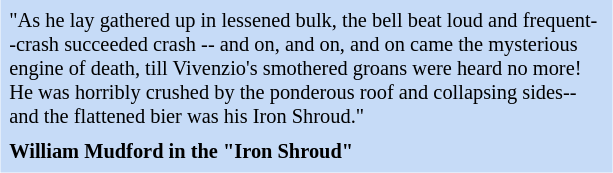<table class="toccolours" style="float: right; margin-left: 1em; margin-right: 2em; font-size: 85%; background:#c6dbf7; color:black; width:30em; max-width: 40%;" cellspacing="5">
<tr>
<td style="text-align: left;">"As he lay gathered up in lessened bulk, the bell beat loud and frequent--crash succeeded crash -- and on, and on, and on came the mysterious engine of death, till Vivenzio's smothered groans were heard no more! He was horribly crushed by the ponderous roof and collapsing sides--and the flattened bier was his Iron Shroud."</td>
</tr>
<tr>
<td style="text-align: left;"><strong>William Mudford in the "Iron Shroud"</strong></td>
</tr>
</table>
